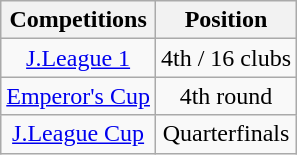<table class="wikitable" style="text-align:center;">
<tr>
<th>Competitions</th>
<th>Position</th>
</tr>
<tr>
<td><a href='#'>J.League 1</a></td>
<td>4th / 16 clubs</td>
</tr>
<tr>
<td><a href='#'>Emperor's Cup</a></td>
<td>4th round</td>
</tr>
<tr>
<td><a href='#'>J.League Cup</a></td>
<td>Quarterfinals</td>
</tr>
</table>
